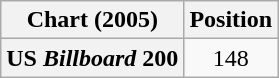<table class="wikitable plainrowheaders" style="text-align:center">
<tr>
<th scope="col">Chart (2005)</th>
<th scope="col">Position</th>
</tr>
<tr>
<th scope="row">US <em>Billboard</em> 200</th>
<td>148</td>
</tr>
</table>
